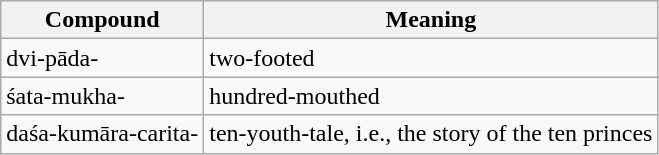<table class="wikitable">
<tr>
<th>Compound</th>
<th>Meaning</th>
</tr>
<tr>
<td>dvi-pāda-</td>
<td>two-footed</td>
</tr>
<tr>
<td>śata-mukha-</td>
<td>hundred-mouthed</td>
</tr>
<tr>
<td>daśa-kumāra-carita-</td>
<td>ten-youth-tale, i.e., the story of the ten princes</td>
</tr>
</table>
